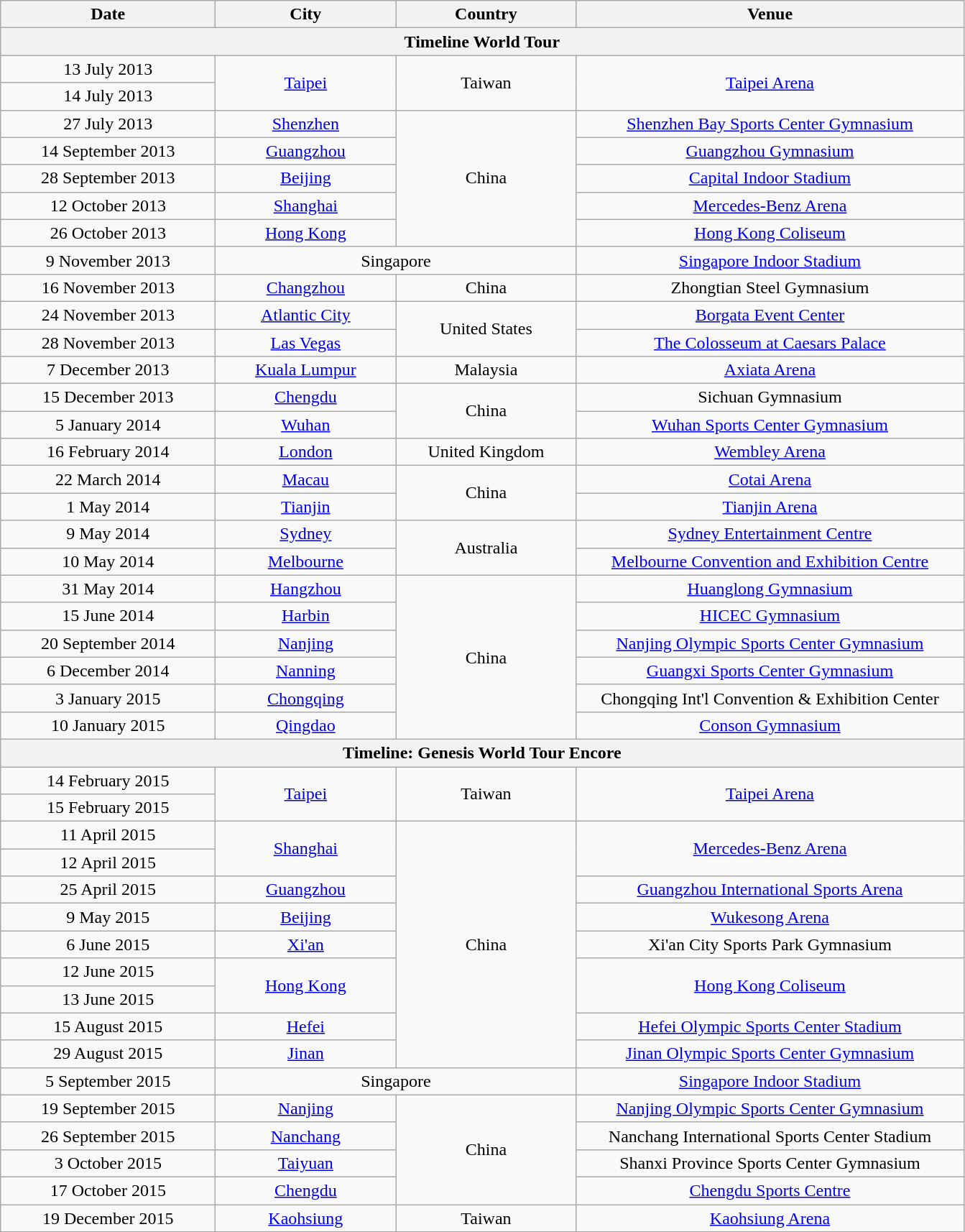<table class="wikitable plainrowheaders" style="text-align:center;">
<tr>
<th scope="col" style="width:12em;">Date</th>
<th scope="col" style="width:10em;">City</th>
<th scope="col" style="width:10em;">Country</th>
<th scope="col" style="width:22em;">Venue</th>
</tr>
<tr>
<th colspan="4">Timeline World Tour</th>
</tr>
<tr>
<td>13 July 2013</td>
<td rowspan="2"><a href='#'>Taipei</a></td>
<td rowspan="2">Taiwan</td>
<td rowspan="2"><a href='#'>Taipei Arena</a></td>
</tr>
<tr>
<td>14 July 2013</td>
</tr>
<tr>
<td>27 July 2013</td>
<td><a href='#'>Shenzhen</a></td>
<td rowspan="5">China</td>
<td><a href='#'>Shenzhen Bay Sports Center Gymnasium</a></td>
</tr>
<tr>
<td>14 September 2013</td>
<td><a href='#'>Guangzhou</a></td>
<td><a href='#'>Guangzhou Gymnasium</a></td>
</tr>
<tr>
<td>28 September 2013</td>
<td><a href='#'>Beijing</a></td>
<td><a href='#'>Capital Indoor Stadium</a></td>
</tr>
<tr>
<td>12 October 2013</td>
<td><a href='#'>Shanghai</a></td>
<td><a href='#'>Mercedes-Benz Arena</a></td>
</tr>
<tr>
<td>26 October 2013</td>
<td><a href='#'>Hong Kong</a></td>
<td><a href='#'>Hong Kong Coliseum</a></td>
</tr>
<tr>
<td>9 November 2013</td>
<td colspan="2">Singapore</td>
<td><a href='#'>Singapore Indoor Stadium</a></td>
</tr>
<tr>
<td>16 November 2013</td>
<td><a href='#'>Changzhou</a></td>
<td>China</td>
<td>Zhongtian Steel Gymnasium</td>
</tr>
<tr>
<td>24 November 2013</td>
<td><a href='#'>Atlantic City</a></td>
<td rowspan="2">United States</td>
<td><a href='#'>Borgata Event Center</a></td>
</tr>
<tr>
<td>28 November 2013</td>
<td><a href='#'>Las Vegas</a></td>
<td><a href='#'>The Colosseum at Caesars Palace</a></td>
</tr>
<tr>
<td>7 December 2013</td>
<td><a href='#'>Kuala Lumpur</a></td>
<td>Malaysia</td>
<td><a href='#'>Axiata Arena</a></td>
</tr>
<tr>
<td>15 December 2013</td>
<td><a href='#'>Chengdu</a></td>
<td rowspan="2">China</td>
<td>Sichuan Gymnasium</td>
</tr>
<tr>
<td>5 January 2014</td>
<td><a href='#'>Wuhan</a></td>
<td><a href='#'>Wuhan Sports Center Gymnasium</a></td>
</tr>
<tr>
<td>16 February 2014</td>
<td><a href='#'>London</a></td>
<td>United Kingdom</td>
<td><a href='#'>Wembley Arena</a></td>
</tr>
<tr>
<td>22 March 2014</td>
<td><a href='#'>Macau</a></td>
<td rowspan="2">China</td>
<td><a href='#'>Cotai Arena</a></td>
</tr>
<tr>
<td>1 May 2014</td>
<td><a href='#'>Tianjin</a></td>
<td><a href='#'>Tianjin Arena</a></td>
</tr>
<tr>
<td>9 May 2014</td>
<td><a href='#'>Sydney</a></td>
<td rowspan="2">Australia</td>
<td><a href='#'>Sydney Entertainment Centre</a></td>
</tr>
<tr>
<td>10 May 2014</td>
<td><a href='#'>Melbourne</a></td>
<td><a href='#'>Melbourne Convention and Exhibition Centre</a></td>
</tr>
<tr>
<td>31 May 2014</td>
<td><a href='#'>Hangzhou</a></td>
<td rowspan="6">China</td>
<td><a href='#'>Huanglong Gymnasium</a></td>
</tr>
<tr>
<td>15 June 2014</td>
<td><a href='#'>Harbin</a></td>
<td><a href='#'>HICEC Gymnasium</a></td>
</tr>
<tr>
<td>20 September 2014</td>
<td><a href='#'>Nanjing</a></td>
<td><a href='#'>Nanjing Olympic Sports Center Gymnasium</a></td>
</tr>
<tr>
<td>6 December 2014</td>
<td><a href='#'>Nanning</a></td>
<td><a href='#'>Guangxi Sports Center Gymnasium</a></td>
</tr>
<tr>
<td>3 January 2015</td>
<td><a href='#'>Chongqing</a></td>
<td>Chongqing Int'l Convention & Exhibition Center</td>
</tr>
<tr>
<td>10 January 2015</td>
<td><a href='#'>Qingdao</a></td>
<td><a href='#'>Conson Gymnasium</a></td>
</tr>
<tr>
<th colspan="4">Timeline: Genesis World Tour Encore</th>
</tr>
<tr>
<td>14 February 2015</td>
<td rowspan="2"><a href='#'>Taipei</a></td>
<td rowspan="2">Taiwan</td>
<td rowspan="2"><a href='#'>Taipei Arena</a></td>
</tr>
<tr>
<td>15 February 2015</td>
</tr>
<tr>
<td>11 April 2015</td>
<td rowspan="2"><a href='#'>Shanghai</a></td>
<td rowspan="9">China</td>
<td rowspan="2"><a href='#'>Mercedes-Benz Arena</a></td>
</tr>
<tr>
<td>12 April 2015</td>
</tr>
<tr>
<td>25 April 2015</td>
<td><a href='#'>Guangzhou</a></td>
<td><a href='#'>Guangzhou International Sports Arena</a></td>
</tr>
<tr>
<td>9 May 2015</td>
<td><a href='#'>Beijing</a></td>
<td><a href='#'>Wukesong Arena</a></td>
</tr>
<tr>
<td>6 June 2015</td>
<td><a href='#'>Xi'an</a></td>
<td>Xi'an City Sports Park Gymnasium</td>
</tr>
<tr>
<td>12 June 2015</td>
<td rowspan="2"><a href='#'>Hong Kong</a></td>
<td rowspan="2"><a href='#'>Hong Kong Coliseum</a></td>
</tr>
<tr>
<td>13 June 2015</td>
</tr>
<tr>
<td>15 August 2015</td>
<td><a href='#'>Hefei</a></td>
<td><a href='#'>Hefei Olympic Sports Center Stadium</a></td>
</tr>
<tr>
<td>29 August 2015</td>
<td><a href='#'>Jinan</a></td>
<td><a href='#'>Jinan Olympic Sports Center Gymnasium</a></td>
</tr>
<tr>
<td>5 September 2015</td>
<td colspan="2">Singapore</td>
<td><a href='#'>Singapore Indoor Stadium</a></td>
</tr>
<tr>
<td>19 September 2015</td>
<td><a href='#'>Nanjing</a></td>
<td rowspan="4">China</td>
<td><a href='#'>Nanjing Olympic Sports Center Gymnasium</a></td>
</tr>
<tr>
<td>26 September 2015</td>
<td><a href='#'>Nanchang</a></td>
<td>Nanchang International Sports Center Stadium</td>
</tr>
<tr>
<td>3 October 2015</td>
<td><a href='#'>Taiyuan</a></td>
<td>Shanxi Province Sports Center Gymnasium</td>
</tr>
<tr>
<td>17 October 2015</td>
<td><a href='#'>Chengdu</a></td>
<td><a href='#'>Chengdu Sports Centre</a></td>
</tr>
<tr>
<td>19 December 2015</td>
<td><a href='#'>Kaohsiung</a></td>
<td>Taiwan</td>
<td><a href='#'>Kaohsiung Arena</a></td>
</tr>
</table>
